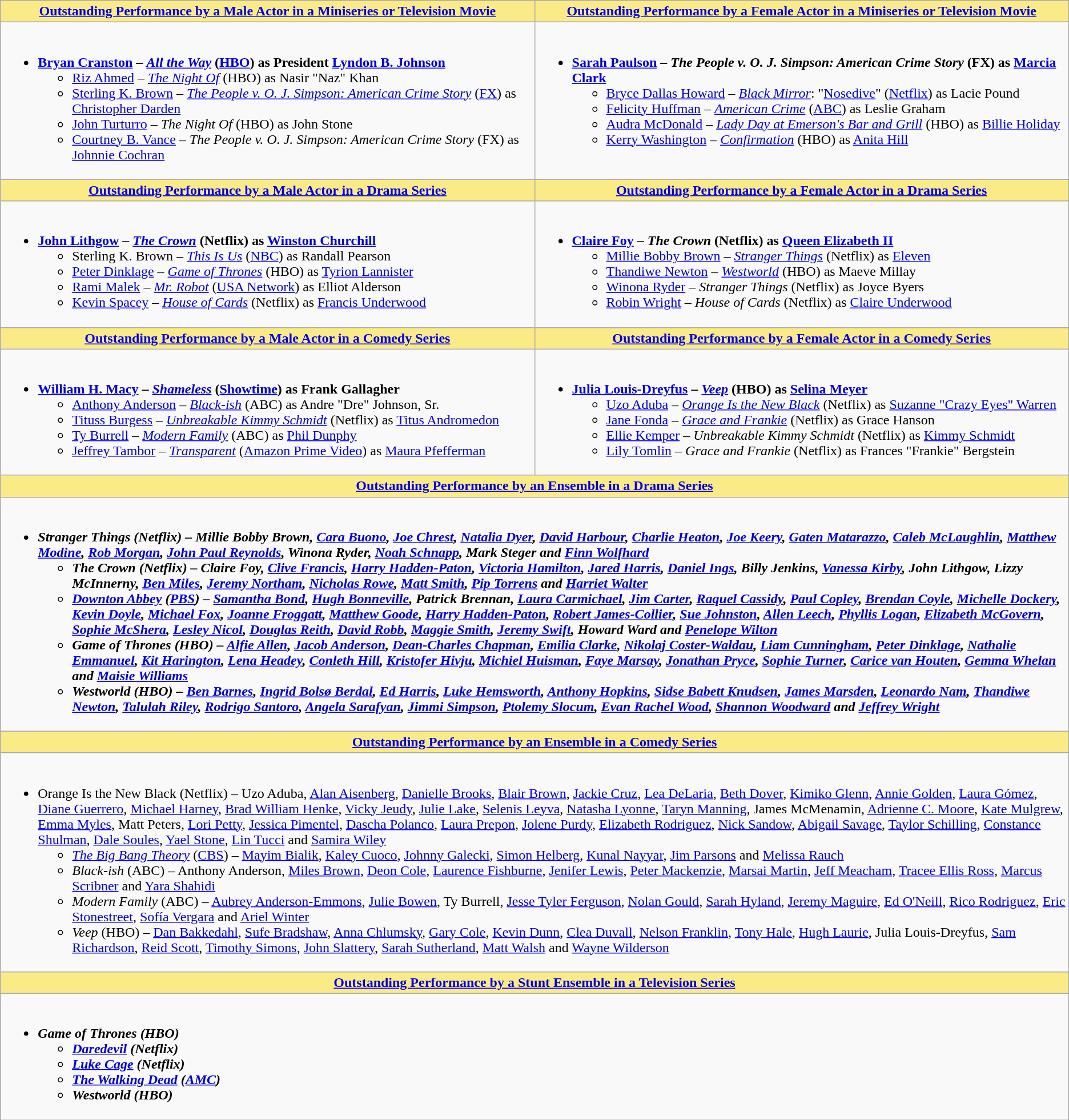<table class=wikitable style="width="100%">
<tr>
<th style="background:#FAEB86;" width="50%"><a href='#'>Outstanding Performance by a Male Actor in a Miniseries or Television Movie</a></th>
<th style="background:#FAEB86;" width="50%"><a href='#'>Outstanding Performance by a Female Actor in a Miniseries or Television Movie</a></th>
</tr>
<tr>
<td valign="top"><br><ul><li><strong><a href='#'>Bryan Cranston</a> – <em><a href='#'>All the Way</a></em> (<a href='#'>HBO</a>) as President <a href='#'>Lyndon B. Johnson</a></strong><ul><li><a href='#'>Riz Ahmed</a> – <em><a href='#'>The Night Of</a></em> (HBO) as Nasir "Naz" Khan</li><li><a href='#'>Sterling K. Brown</a> – <em><a href='#'>The People v. O. J. Simpson: American Crime Story</a></em> (<a href='#'>FX</a>) as <a href='#'>Christopher Darden</a></li><li><a href='#'>John Turturro</a> – <em>The Night Of</em>  (HBO) as John Stone</li><li><a href='#'>Courtney B. Vance</a> – <em>The People v. O. J. Simpson: American Crime Story</em> (FX) as <a href='#'>Johnnie Cochran</a></li></ul></li></ul></td>
<td valign="top"><br><ul><li><strong><a href='#'>Sarah Paulson</a> – <em>The People v. O. J. Simpson: American Crime Story</em> (FX) as <a href='#'>Marcia Clark</a></strong><ul><li><a href='#'>Bryce Dallas Howard</a> – <em><a href='#'>Black Mirror</a></em>: "<a href='#'>Nosedive</a>" (<a href='#'>Netflix</a>) as Lacie Pound</li><li><a href='#'>Felicity Huffman</a> – <em><a href='#'>American Crime</a></em> (<a href='#'>ABC</a>) as Leslie Graham</li><li><a href='#'>Audra McDonald</a> – <em><a href='#'>Lady Day at Emerson's Bar and Grill</a></em> (HBO) as <a href='#'>Billie Holiday</a></li><li><a href='#'>Kerry Washington</a> – <em><a href='#'>Confirmation</a></em> (HBO) as <a href='#'>Anita Hill</a></li></ul></li></ul></td>
</tr>
<tr>
<th style="background:#FAEB86;"><a href='#'>Outstanding Performance by a Male Actor in a Drama Series</a></th>
<th style="background:#FAEB86;"><a href='#'>Outstanding Performance by a Female Actor in a Drama Series</a></th>
</tr>
<tr>
<td valign="top"><br><ul><li><strong><a href='#'>John Lithgow</a> – <em><a href='#'>The Crown</a></em> (Netflix) as <a href='#'>Winston Churchill</a></strong><ul><li>Sterling K. Brown – <em><a href='#'>This Is Us</a></em> (<a href='#'>NBC</a>) as Randall Pearson</li><li><a href='#'>Peter Dinklage</a> – <em><a href='#'>Game of Thrones</a></em> (HBO) as <a href='#'>Tyrion Lannister</a></li><li><a href='#'>Rami Malek</a> – <em><a href='#'>Mr. Robot</a></em> (<a href='#'>USA Network</a>) as Elliot Alderson</li><li><a href='#'>Kevin Spacey</a> – <em><a href='#'>House of Cards</a></em> (Netflix) as <a href='#'>Francis Underwood</a></li></ul></li></ul></td>
<td valign="top"><br><ul><li><strong><a href='#'>Claire Foy</a> – <em>The Crown</em> (Netflix) as <a href='#'>Queen Elizabeth II</a></strong><ul><li><a href='#'>Millie Bobby Brown</a> – <em><a href='#'>Stranger Things</a></em> (Netflix) as <a href='#'>Eleven</a></li><li><a href='#'>Thandiwe Newton</a> – <em><a href='#'>Westworld</a></em> (HBO) as Maeve Millay</li><li><a href='#'>Winona Ryder</a> – <em>Stranger Things</em> (Netflix) as Joyce Byers</li><li><a href='#'>Robin Wright</a> – <em>House of Cards</em> (Netflix) as <a href='#'>Claire Underwood</a></li></ul></li></ul></td>
</tr>
<tr>
<th style="background:#FAEB86;"><a href='#'>Outstanding Performance by a Male Actor in a Comedy Series</a></th>
<th style="background:#FAEB86;"><a href='#'>Outstanding Performance by a Female Actor in a Comedy Series</a></th>
</tr>
<tr>
<td valign="top"><br><ul><li><strong><a href='#'>William H. Macy</a> – <em><a href='#'>Shameless</a></em> (<a href='#'>Showtime</a>) as Frank Gallagher</strong><ul><li><a href='#'>Anthony Anderson</a> – <em><a href='#'>Black-ish</a></em> (ABC) as Andre "Dre" Johnson, Sr.</li><li><a href='#'>Tituss Burgess</a> – <em><a href='#'>Unbreakable Kimmy Schmidt</a></em> (Netflix) as <a href='#'>Titus Andromedon</a></li><li><a href='#'>Ty Burrell</a> – <em><a href='#'>Modern Family</a></em> (ABC) as <a href='#'>Phil Dunphy</a></li><li><a href='#'>Jeffrey Tambor</a> – <em><a href='#'>Transparent</a></em> (<a href='#'>Amazon Prime Video</a>) as <a href='#'>Maura Pfefferman</a></li></ul></li></ul></td>
<td valign="top"><br><ul><li><strong><a href='#'>Julia Louis-Dreyfus</a> – <em><a href='#'>Veep</a></em> (HBO) as <a href='#'>Selina Meyer</a></strong><ul><li><a href='#'>Uzo Aduba</a> – <em><a href='#'>Orange Is the New Black</a></em> (Netflix) as <a href='#'>Suzanne "Crazy Eyes" Warren</a></li><li><a href='#'>Jane Fonda</a> – <em><a href='#'>Grace and Frankie</a></em> (Netflix) as Grace Hanson</li><li><a href='#'>Ellie Kemper</a> – <em>Unbreakable Kimmy Schmidt</em> (Netflix) as <a href='#'>Kimmy Schmidt</a></li><li><a href='#'>Lily Tomlin</a> – <em>Grace and Frankie</em> (Netflix) as Frances "Frankie" Bergstein</li></ul></li></ul></td>
</tr>
<tr>
<th colspan="2" style="background:#FAEB86;"><a href='#'>Outstanding Performance by an Ensemble in a Drama Series</a></th>
</tr>
<tr>
<td colspan="2" style="vertical-align:top;"><br><ul><li><strong><em>Stranger Things<em> (Netflix) – Millie Bobby Brown, <a href='#'>Cara Buono</a>, <a href='#'>Joe Chrest</a>, <a href='#'>Natalia Dyer</a>, <a href='#'>David Harbour</a>, <a href='#'>Charlie Heaton</a>, <a href='#'>Joe Keery</a>, <a href='#'>Gaten Matarazzo</a>, <a href='#'>Caleb McLaughlin</a>, <a href='#'>Matthew Modine</a>, <a href='#'>Rob Morgan</a>, <a href='#'>John Paul Reynolds</a>, Winona Ryder, <a href='#'>Noah Schnapp</a>, Mark Steger and <a href='#'>Finn Wolfhard</a><strong><ul><li></em>The Crown<em> (Netflix) – Claire Foy, <a href='#'>Clive Francis</a>, <a href='#'>Harry Hadden-Paton</a>, <a href='#'>Victoria Hamilton</a>, <a href='#'>Jared Harris</a>, <a href='#'>Daniel Ings</a>, Billy Jenkins, <a href='#'>Vanessa Kirby</a>, John Lithgow, Lizzy McInnerny, <a href='#'>Ben Miles</a>, <a href='#'>Jeremy Northam</a>, <a href='#'>Nicholas Rowe</a>, <a href='#'>Matt Smith</a>, <a href='#'>Pip Torrens</a> and <a href='#'>Harriet Walter</a></li><li></em><a href='#'>Downton Abbey</a><em> (<a href='#'>PBS</a>) – <a href='#'>Samantha Bond</a>, <a href='#'>Hugh Bonneville</a>, Patrick Brennan, <a href='#'>Laura Carmichael</a>, <a href='#'>Jim Carter</a>, <a href='#'>Raquel Cassidy</a>, <a href='#'>Paul Copley</a>, <a href='#'>Brendan Coyle</a>, <a href='#'>Michelle Dockery</a>, <a href='#'>Kevin Doyle</a>, <a href='#'>Michael Fox</a>, <a href='#'>Joanne Froggatt</a>, <a href='#'>Matthew Goode</a>, <a href='#'>Harry Hadden-Paton</a>, <a href='#'>Robert James-Collier</a>, <a href='#'>Sue Johnston</a>, <a href='#'>Allen Leech</a>, <a href='#'>Phyllis Logan</a>, <a href='#'>Elizabeth McGovern</a>, <a href='#'>Sophie McShera</a>, <a href='#'>Lesley Nicol</a>, <a href='#'>Douglas Reith</a>, <a href='#'>David Robb</a>, <a href='#'>Maggie Smith</a>, <a href='#'>Jeremy Swift</a>, Howard Ward and <a href='#'>Penelope Wilton</a></li><li></em>Game of Thrones<em> (HBO) – <a href='#'>Alfie Allen</a>, <a href='#'>Jacob Anderson</a>, <a href='#'>Dean-Charles Chapman</a>, <a href='#'>Emilia Clarke</a>, <a href='#'>Nikolaj Coster-Waldau</a>, <a href='#'>Liam Cunningham</a>, <a href='#'>Peter Dinklage</a>, <a href='#'>Nathalie Emmanuel</a>, <a href='#'>Kit Harington</a>, <a href='#'>Lena Headey</a>, <a href='#'>Conleth Hill</a>, <a href='#'>Kristofer Hivju</a>, <a href='#'>Michiel Huisman</a>, <a href='#'>Faye Marsay</a>, <a href='#'>Jonathan Pryce</a>, <a href='#'>Sophie Turner</a>, <a href='#'>Carice van Houten</a>, <a href='#'>Gemma Whelan</a> and <a href='#'>Maisie Williams</a></li><li></em>Westworld<em> (HBO) – <a href='#'>Ben Barnes</a>, <a href='#'>Ingrid Bolsø Berdal</a>, <a href='#'>Ed Harris</a>, <a href='#'>Luke Hemsworth</a>, <a href='#'>Anthony Hopkins</a>, <a href='#'>Sidse Babett Knudsen</a>, <a href='#'>James Marsden</a>, <a href='#'>Leonardo Nam</a>, <a href='#'>Thandiwe Newton</a>, <a href='#'>Talulah Riley</a>, <a href='#'>Rodrigo Santoro</a>, <a href='#'>Angela Sarafyan</a>, <a href='#'>Jimmi Simpson</a>, <a href='#'>Ptolemy Slocum</a>, <a href='#'>Evan Rachel Wood</a>, <a href='#'>Shannon Woodward</a> and <a href='#'>Jeffrey Wright</a></li></ul></li></ul></td>
</tr>
<tr>
<th colspan="2" style="background:#FAEB86;"><a href='#'>Outstanding Performance by an Ensemble in a Comedy Series</a></th>
</tr>
<tr>
<td colspan="2" style="vertical-align:top;"><br><ul><li></em></strong>Orange Is the New Black</em> (Netflix) – Uzo Aduba, <a href='#'>Alan Aisenberg</a>, <a href='#'>Danielle Brooks</a>, <a href='#'>Blair Brown</a>, <a href='#'>Jackie Cruz</a>, <a href='#'>Lea DeLaria</a>, <a href='#'>Beth Dover</a>, <a href='#'>Kimiko Glenn</a>, <a href='#'>Annie Golden</a>, <a href='#'>Laura Gómez</a>, <a href='#'>Diane Guerrero</a>, <a href='#'>Michael Harney</a>, <a href='#'>Brad William Henke</a>, <a href='#'>Vicky Jeudy</a>, <a href='#'>Julie Lake</a>, <a href='#'>Selenis Leyva</a>, <a href='#'>Natasha Lyonne</a>, <a href='#'>Taryn Manning</a>, James McMenamin, <a href='#'>Adrienne C. Moore</a>, <a href='#'>Kate Mulgrew</a>, <a href='#'>Emma Myles</a>, Matt Peters, <a href='#'>Lori Petty</a>, <a href='#'>Jessica Pimentel</a>, <a href='#'>Dascha Polanco</a>, <a href='#'>Laura Prepon</a>, <a href='#'>Jolene Purdy</a>, <a href='#'>Elizabeth Rodriguez</a>, <a href='#'>Nick Sandow</a>, <a href='#'>Abigail Savage</a>, <a href='#'>Taylor Schilling</a>, <a href='#'>Constance Shulman</a>, <a href='#'>Dale Soules</a>, <a href='#'>Yael Stone</a>, <a href='#'>Lin Tucci</a> and <a href='#'>Samira Wiley</a></strong><ul><li><em><a href='#'>The Big Bang Theory</a></em> (<a href='#'>CBS</a>) – <a href='#'>Mayim Bialik</a>, <a href='#'>Kaley Cuoco</a>, <a href='#'>Johnny Galecki</a>, <a href='#'>Simon Helberg</a>, <a href='#'>Kunal Nayyar</a>, <a href='#'>Jim Parsons</a> and <a href='#'>Melissa Rauch</a></li><li><em>Black-ish</em> (ABC) – Anthony Anderson, <a href='#'>Miles Brown</a>, <a href='#'>Deon Cole</a>, <a href='#'>Laurence Fishburne</a>, <a href='#'>Jenifer Lewis</a>, <a href='#'>Peter Mackenzie</a>, <a href='#'>Marsai Martin</a>, <a href='#'>Jeff Meacham</a>, <a href='#'>Tracee Ellis Ross</a>, <a href='#'>Marcus Scribner</a> and <a href='#'>Yara Shahidi</a></li><li><em>Modern Family</em> (ABC) – <a href='#'>Aubrey Anderson-Emmons</a>, <a href='#'>Julie Bowen</a>, Ty Burrell, <a href='#'>Jesse Tyler Ferguson</a>, <a href='#'>Nolan Gould</a>, <a href='#'>Sarah Hyland</a>, <a href='#'>Jeremy Maguire</a>, <a href='#'>Ed O'Neill</a>, <a href='#'>Rico Rodriguez</a>, <a href='#'>Eric Stonestreet</a>, <a href='#'>Sofía Vergara</a> and <a href='#'>Ariel Winter</a></li><li><em>Veep</em> (HBO) – <a href='#'>Dan Bakkedahl</a>, <a href='#'>Sufe Bradshaw</a>, <a href='#'>Anna Chlumsky</a>, <a href='#'>Gary Cole</a>, <a href='#'>Kevin Dunn</a>, <a href='#'>Clea Duvall</a>, <a href='#'>Nelson Franklin</a>, <a href='#'>Tony Hale</a>, <a href='#'>Hugh Laurie</a>, Julia Louis-Dreyfus, <a href='#'>Sam Richardson</a>, <a href='#'>Reid Scott</a>, <a href='#'>Timothy Simons</a>, <a href='#'>John Slattery</a>, <a href='#'>Sarah Sutherland</a>, <a href='#'>Matt Walsh</a> and <a href='#'>Wayne Wilderson</a></li></ul></li></ul></td>
</tr>
<tr>
<th colspan="2" style="background:#FAEB86;"><a href='#'>Outstanding Performance by a Stunt Ensemble in a Television Series</a></th>
</tr>
<tr>
<td colspan="2" style="vertical-align:top;"><br><ul><li><strong><em>Game of Thrones<em> (HBO)<strong><ul><li></em><a href='#'>Daredevil</a><em> (Netflix)</li><li></em><a href='#'>Luke Cage</a><em> (Netflix)</li><li></em><a href='#'>The Walking Dead</a><em> (<a href='#'>AMC</a>)</li><li></em>Westworld<em> (HBO)</li></ul></li></ul></td>
</tr>
</table>
